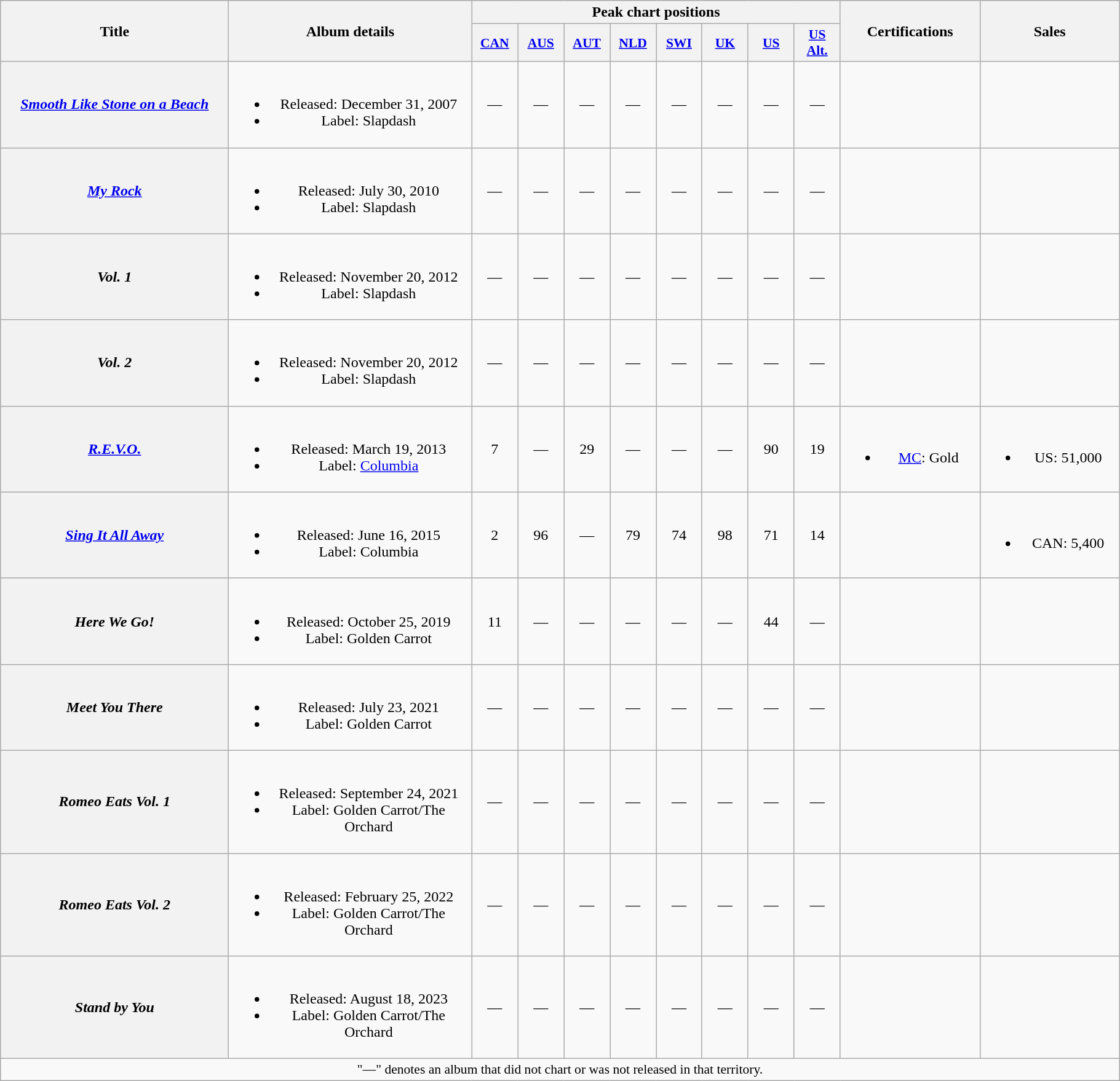<table class="wikitable plainrowheaders" style="text-align:center;">
<tr>
<th scope="col" rowspan="2" style="width:15em;">Title</th>
<th scope="col" rowspan="2" style="width:16em;">Album details</th>
<th scope="col" colspan="8">Peak chart positions</th>
<th scope="col" rowspan="2" style="width:9em;">Certifications</th>
<th scope="col" rowspan="2" style="width:9em;">Sales</th>
</tr>
<tr>
<th style="width:3em;font-size:90%;"><a href='#'>CAN</a><br></th>
<th style="width:3em;font-size:90%;"><a href='#'>AUS</a><br></th>
<th style="width:3em;font-size:90%;"><a href='#'>AUT</a><br></th>
<th style="width:3em;font-size:90%;"><a href='#'>NLD</a><br></th>
<th style="width:3em;font-size:90%;"><a href='#'>SWI</a><br></th>
<th style="width:3em;font-size:90%;"><a href='#'>UK</a><br></th>
<th style="width:3em;font-size:90%;"><a href='#'>US</a><br></th>
<th style="width:3em;font-size:90%;"><a href='#'>US Alt.</a><br></th>
</tr>
<tr>
<th scope="row"><em><a href='#'>Smooth Like Stone on a Beach</a></em></th>
<td><br><ul><li>Released: December 31, 2007</li><li>Label: Slapdash</li></ul></td>
<td>—</td>
<td>—</td>
<td>—</td>
<td>—</td>
<td>—</td>
<td>—</td>
<td>—</td>
<td>—</td>
<td></td>
<td></td>
</tr>
<tr>
<th scope="row"><em><a href='#'>My Rock</a></em></th>
<td><br><ul><li>Released: July 30, 2010</li><li>Label: Slapdash</li></ul></td>
<td>—</td>
<td>—</td>
<td>—</td>
<td>—</td>
<td>—</td>
<td>—</td>
<td>—</td>
<td>—</td>
<td></td>
<td></td>
</tr>
<tr>
<th scope="row"><em>Vol. 1</em></th>
<td><br><ul><li>Released: November 20, 2012</li><li>Label: Slapdash</li></ul></td>
<td>—</td>
<td>—</td>
<td>—</td>
<td>—</td>
<td>—</td>
<td>—</td>
<td>—</td>
<td>—</td>
<td></td>
<td></td>
</tr>
<tr>
<th scope="row"><em>Vol. 2</em></th>
<td><br><ul><li>Released: November 20, 2012</li><li>Label: Slapdash</li></ul></td>
<td>—</td>
<td>—</td>
<td>—</td>
<td>—</td>
<td>—</td>
<td>—</td>
<td>—</td>
<td>—</td>
<td></td>
<td></td>
</tr>
<tr>
<th scope="row"><em><a href='#'>R.E.V.O.</a></em></th>
<td><br><ul><li>Released: March 19, 2013</li><li>Label: <a href='#'>Columbia</a></li></ul></td>
<td>7</td>
<td>—</td>
<td>29</td>
<td>—</td>
<td>—</td>
<td>—</td>
<td>90</td>
<td>19</td>
<td><br><ul><li><a href='#'>MC</a>: Gold</li></ul></td>
<td><br><ul><li>US: 51,000</li></ul></td>
</tr>
<tr>
<th scope="row"><em><a href='#'>Sing It All Away</a></em></th>
<td><br><ul><li>Released: June 16, 2015</li><li>Label: Columbia</li></ul></td>
<td>2</td>
<td>96</td>
<td>—</td>
<td>79</td>
<td>74</td>
<td>98</td>
<td>71</td>
<td>14</td>
<td></td>
<td><br><ul><li>CAN: 5,400</li></ul></td>
</tr>
<tr>
<th scope="row"><em>Here We Go!</em></th>
<td><br><ul><li>Released: October 25, 2019</li><li>Label: Golden Carrot</li></ul></td>
<td>11<br></td>
<td>—</td>
<td>—</td>
<td>—</td>
<td>—</td>
<td>—</td>
<td>44<br></td>
<td>—</td>
<td></td>
<td></td>
</tr>
<tr>
<th scope="row"><em>Meet You There</em></th>
<td><br><ul><li>Released: July 23, 2021</li><li>Label: Golden Carrot</li></ul></td>
<td>—</td>
<td>—</td>
<td>—</td>
<td>—</td>
<td>—</td>
<td>—</td>
<td>—</td>
<td>—</td>
<td></td>
<td></td>
</tr>
<tr>
<th scope="row"><em>Romeo Eats Vol. 1</em></th>
<td><br><ul><li>Released: September 24, 2021</li><li>Label: Golden Carrot/The Orchard</li></ul></td>
<td>—</td>
<td>—</td>
<td>—</td>
<td>—</td>
<td>—</td>
<td>—</td>
<td>—</td>
<td>—</td>
<td></td>
<td></td>
</tr>
<tr>
<th scope="row"><em>Romeo Eats Vol. 2</em></th>
<td><br><ul><li>Released: February 25, 2022</li><li>Label: Golden Carrot/The Orchard</li></ul></td>
<td>—</td>
<td>—</td>
<td>—</td>
<td>—</td>
<td>—</td>
<td>—</td>
<td>—</td>
<td>—</td>
<td></td>
<td></td>
</tr>
<tr>
<th scope="row"><em>Stand by You</em></th>
<td><br><ul><li>Released: August 18, 2023</li><li>Label: Golden Carrot/The Orchard</li></ul></td>
<td>—</td>
<td>—</td>
<td>—</td>
<td>—</td>
<td>—</td>
<td>—</td>
<td>—</td>
<td>—</td>
<td></td>
<td></td>
</tr>
<tr>
<td colspan="12" style="font-size:90%">"—" denotes an album that did not chart or was not released in that territory.</td>
</tr>
</table>
